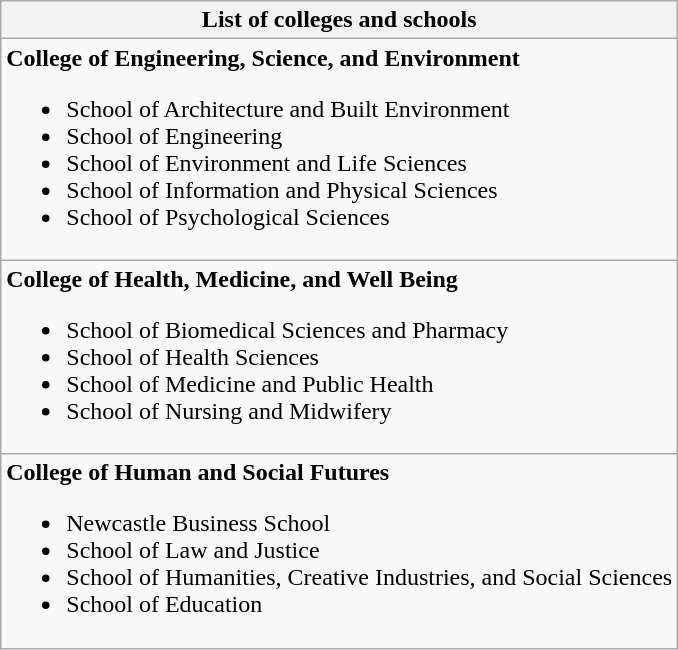<table class="wikitable">
<tr>
<th>List of colleges and schools</th>
</tr>
<tr>
<td><strong>College of Engineering, Science, and Environment</strong><br><ul><li>School of Architecture and Built Environment</li><li>School of Engineering</li><li>School of Environment and Life Sciences</li><li>School of Information and Physical Sciences</li><li>School of Psychological Sciences</li></ul></td>
</tr>
<tr>
<td><strong>College of Health, Medicine, and Well Being</strong><br><ul><li>School of Biomedical Sciences and Pharmacy</li><li>School of Health Sciences</li><li>School of Medicine and Public Health</li><li>School of Nursing and Midwifery</li></ul></td>
</tr>
<tr>
<td><strong>College of Human and Social Futures</strong><br><ul><li>Newcastle Business School</li><li>School of Law and Justice</li><li>School of Humanities, Creative Industries, and Social Sciences</li><li>School of Education</li></ul></td>
</tr>
</table>
